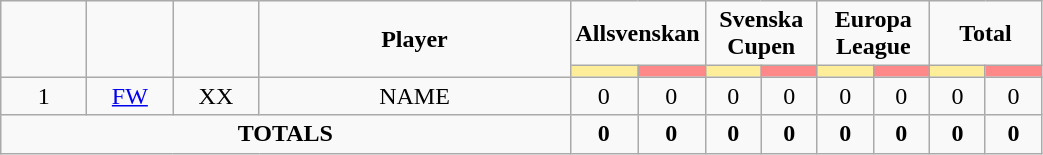<table class="wikitable sortable" style="text-align:center;">
<tr>
<td rowspan="2"  style="width:50px;"><strong></strong></td>
<td rowspan="2"  style="width:50px;"><strong></strong></td>
<td rowspan="2"  style="width:50px;"><strong></strong></td>
<td rowspan="2"  style="width:200px;"><strong>Player</strong></td>
<td colspan="2"><strong>Allsvenskan</strong></td>
<td colspan="2"><strong>Svenska Cupen</strong></td>
<td colspan="2"><strong>Europa League</strong></td>
<td colspan="2"><strong>Total</strong></td>
</tr>
<tr>
<th style="width:30px; background:#fe9;"></th>
<th style="width:30px; background:#ff8888;"></th>
<th style="width:30px; background:#fe9;"></th>
<th style="width:30px; background:#ff8888;"></th>
<th style="width:30px; background:#fe9;"></th>
<th style="width:30px; background:#ff8888;"></th>
<th style="width:30px; background:#fe9;"></th>
<th style="width:30px; background:#ff8888;"></th>
</tr>
<tr>
<td rowspan=1>1</td>
<td><a href='#'>FW</a></td>
<td>XX</td>
<td> NAME</td>
<td>0</td>
<td>0</td>
<td>0</td>
<td>0</td>
<td>0</td>
<td>0</td>
<td>0</td>
<td>0</td>
</tr>
<tr>
<td colspan="4"><strong>TOTALS</strong></td>
<td><strong>0</strong></td>
<td><strong>0</strong></td>
<td><strong>0</strong></td>
<td><strong>0</strong></td>
<td><strong>0</strong></td>
<td><strong>0</strong></td>
<td><strong>0</strong></td>
<td><strong>0</strong></td>
</tr>
</table>
